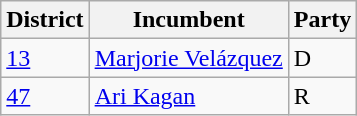<table class="wikitable">
<tr>
<th>District</th>
<th>Incumbent</th>
<th>Party</th>
</tr>
<tr>
<td><a href='#'>13</a></td>
<td><a href='#'>Marjorie Velázquez</a></td>
<td>D</td>
</tr>
<tr>
<td><a href='#'>47</a></td>
<td><a href='#'>Ari Kagan</a></td>
<td>R</td>
</tr>
</table>
